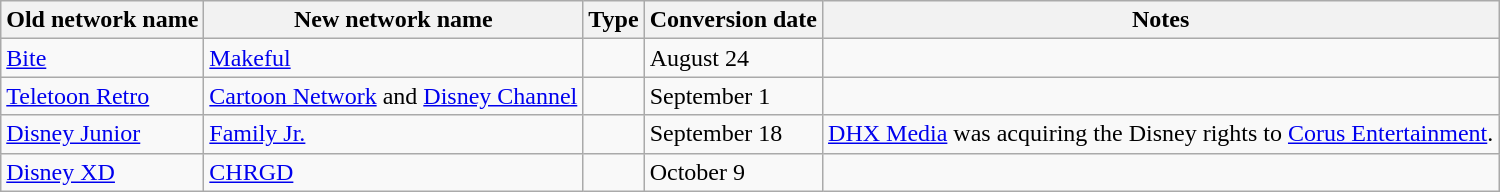<table class="wikitable">
<tr>
<th>Old network name</th>
<th>New network name</th>
<th>Type</th>
<th>Conversion date</th>
<th>Notes</th>
</tr>
<tr>
<td><a href='#'>Bite</a></td>
<td><a href='#'>Makeful</a></td>
<td></td>
<td>August 24</td>
<td></td>
</tr>
<tr>
<td><a href='#'>Teletoon Retro</a></td>
<td><a href='#'>Cartoon Network</a> and <a href='#'>Disney Channel</a></td>
<td></td>
<td>September 1</td>
<td></td>
</tr>
<tr>
<td><a href='#'>Disney Junior</a></td>
<td><a href='#'>Family Jr.</a></td>
<td></td>
<td>September 18</td>
<td><a href='#'>DHX Media</a> was acquiring the Disney rights to <a href='#'>Corus Entertainment</a>.</td>
</tr>
<tr>
<td><a href='#'>Disney XD</a></td>
<td><a href='#'>CHRGD</a></td>
<td></td>
<td>October 9</td>
<td></td>
</tr>
</table>
